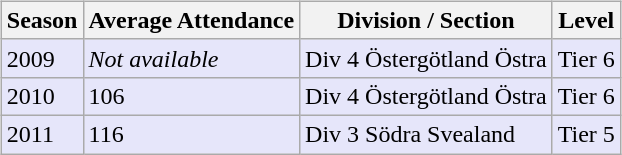<table>
<tr>
<td valign="top" width=0%><br><table class="wikitable">
<tr style="background:#f0f6fa;">
<th><strong>Season</strong></th>
<th><strong>Average Attendance</strong></th>
<th><strong>Division / Section</strong></th>
<th><strong>Level</strong></th>
</tr>
<tr>
<td style="background:#E6E6FA;">2009</td>
<td style="background:#E6E6FA;"><em>Not available</em></td>
<td style="background:#E6E6FA;">Div 4 Östergötland Östra</td>
<td style="background:#E6E6FA;">Tier 6</td>
</tr>
<tr>
<td style="background:#E6E6FA;">2010</td>
<td style="background:#E6E6FA;">106</td>
<td style="background:#E6E6FA;">Div 4 Östergötland Östra</td>
<td style="background:#E6E6FA;">Tier 6</td>
</tr>
<tr>
<td style="background:#E6E6FA;">2011</td>
<td style="background:#E6E6FA;">116</td>
<td style="background:#E6E6FA;">Div 3 Södra Svealand</td>
<td style="background:#E6E6FA;">Tier 5</td>
</tr>
</table>
</td>
</tr>
</table>
